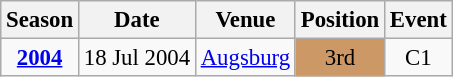<table class="wikitable" style="text-align:center; font-size:95%;">
<tr>
<th>Season</th>
<th>Date</th>
<th>Venue</th>
<th>Position</th>
<th>Event</th>
</tr>
<tr>
<td><strong><a href='#'>2004</a></strong></td>
<td align=right>18 Jul 2004</td>
<td align=left><a href='#'>Augsburg</a></td>
<td bgcolor=cc9966>3rd</td>
<td>C1</td>
</tr>
</table>
